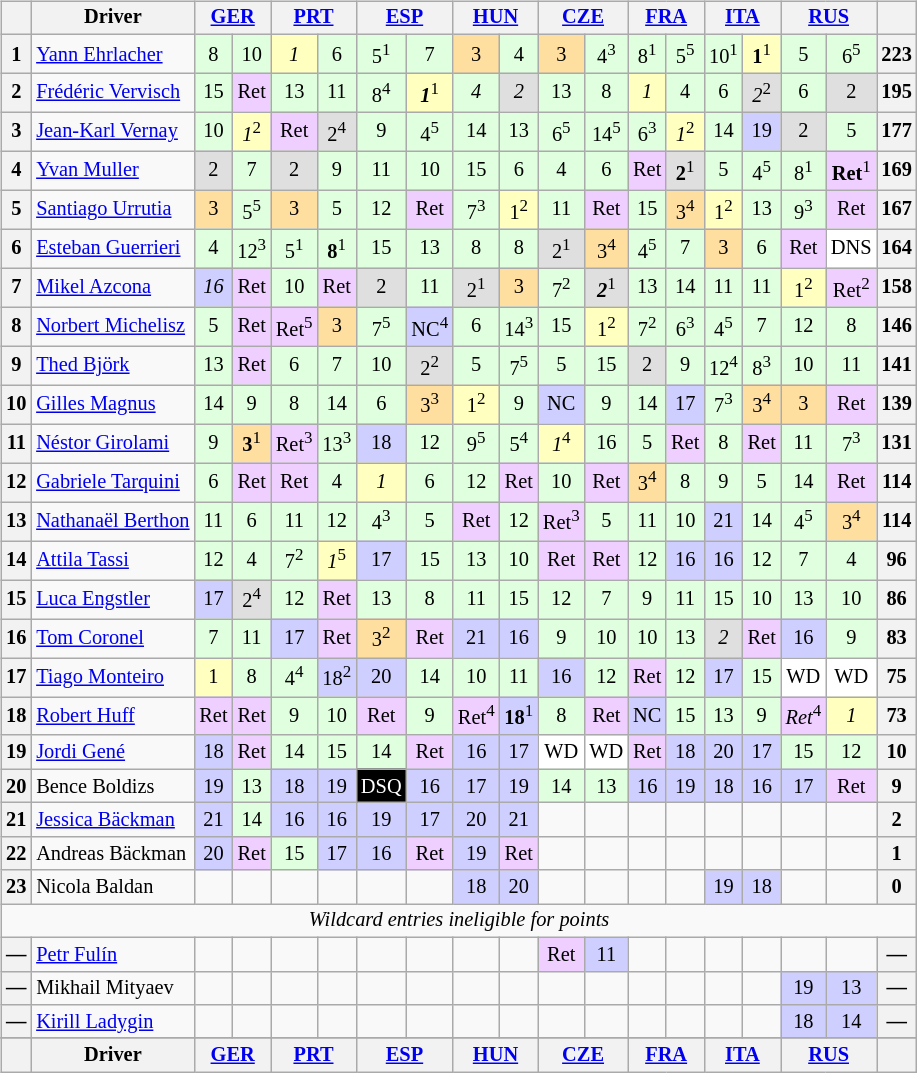<table>
<tr>
<td><br><table align=left| class="wikitable" style="font-size: 85%; text-align: center">
<tr valign="top">
<th valign=middle></th>
<th valign=middle>Driver</th>
<th colspan=2><a href='#'>GER</a><br></th>
<th colspan=2><a href='#'>PRT</a><br></th>
<th colspan=2><a href='#'>ESP</a><br></th>
<th colspan=2><a href='#'>HUN</a><br></th>
<th colspan=2><a href='#'>CZE</a><br></th>
<th colspan=2><a href='#'>FRA</a><br></th>
<th colspan=2><a href='#'>ITA</a><br></th>
<th colspan=2><a href='#'>RUS</a><br></th>
<th valign=middle>  </th>
</tr>
<tr>
<th>1</th>
<td align="left"> <a href='#'>Yann Ehrlacher</a></td>
<td style="background:#dfffdf;">8</td>
<td style="background:#dfffdf;">10</td>
<td style="background:#ffffbf;"><em>1</em></td>
<td style="background:#dfffdf;">6</td>
<td style="background:#dfffdf;">5<sup>1</sup></td>
<td style="background:#dfffdf;">7</td>
<td style="background:#ffdf9f;">3</td>
<td style="background:#dfffdf;">4</td>
<td style="background:#ffdf9f;">3</td>
<td style="background:#dfffdf;">4<sup>3</sup></td>
<td style="background:#dfffdf;">8<sup>1</sup></td>
<td style="background:#dfffdf;">5<sup>5</sup></td>
<td style="background:#dfffdf;">10<sup>1</sup></td>
<td style="background:#ffffbf;"><strong>1</strong><sup>1</sup></td>
<td style="background:#dfffdf;">5</td>
<td style="background:#dfffdf;">6<sup>5</sup></td>
<th>223</th>
</tr>
<tr>
<th>2</th>
<td align="left"> <a href='#'>Frédéric Vervisch</a></td>
<td style="background:#dfffdf;">15</td>
<td style="background:#efcfff;">Ret</td>
<td style="background:#dfffdf;">13</td>
<td style="background:#dfffdf;">11</td>
<td style="background:#dfffdf;">8<sup>4</sup></td>
<td style="background:#ffffbf;"><strong><em>1</em></strong><sup>1</sup></td>
<td style="background:#dfffdf;"><em>4</em></td>
<td style="background:#dfdfdf;"><em>2</em></td>
<td style="background:#dfffdf;">13</td>
<td style="background:#dfffdf;">8</td>
<td style="background:#ffffbf;"><em>1</em></td>
<td style="background:#dfffdf;">4</td>
<td style="background:#dfffdf;">6</td>
<td style="background:#dfdfdf;"><em>2</em><sup>2</sup></td>
<td style="background:#dfffdf;">6</td>
<td style="background:#dfdfdf;">2</td>
<th>195</th>
</tr>
<tr>
<th>3</th>
<td align="left"> <a href='#'>Jean-Karl Vernay</a></td>
<td style="background:#dfffdf;">10</td>
<td style="background:#ffffbf;"><em>1</em><sup>2</sup></td>
<td style="background:#efcfff;">Ret</td>
<td style="background:#dfdfdf;">2<sup>4</sup></td>
<td style="background:#dfffdf;">9</td>
<td style="background:#dfffdf;">4<sup>5</sup></td>
<td style="background:#dfffdf;">14</td>
<td style="background:#dfffdf;">13</td>
<td style="background:#dfffdf;">6<sup>5</sup></td>
<td style="background:#dfffdf;">14<sup>5</sup></td>
<td style="background:#dfffdf;">6<sup>3</sup></td>
<td style="background:#ffffbf;"><em>1</em><sup>2</sup></td>
<td style="background:#dfffdf;">14</td>
<td style="background:#cfcfff;">19</td>
<td style="background:#dfdfdf;">2</td>
<td style="background:#dfffdf;">5</td>
<th>177</th>
</tr>
<tr>
<th>4</th>
<td align="left"> <a href='#'>Yvan Muller</a></td>
<td style="background:#dfdfdf;">2</td>
<td style="background:#dfffdf;">7</td>
<td style="background:#dfdfdf;">2</td>
<td style="background:#dfffdf;">9</td>
<td style="background:#dfffdf;">11</td>
<td style="background:#dfffdf;">10</td>
<td style="background:#dfffdf;">15</td>
<td style="background:#dfffdf;">6</td>
<td style="background:#dfffdf;">4</td>
<td style="background:#dfffdf;">6</td>
<td style="background:#efcfff;">Ret</td>
<td style="background:#dfdfdf;"><strong>2</strong><sup>1</sup></td>
<td style="background:#dfffdf;">5</td>
<td style="background:#dfffdf;">4<sup>5</sup></td>
<td style="background:#dfffdf;">8<sup>1</sup></td>
<td style="background:#efcfff;"><strong>Ret</strong><sup>1</sup></td>
<th>169</th>
</tr>
<tr>
<th>5</th>
<td align="left"> <a href='#'>Santiago Urrutia</a></td>
<td style="background:#ffdf9f;">3</td>
<td style="background:#dfffdf;">5<sup>5</sup></td>
<td style="background:#ffdf9f;">3</td>
<td style="background:#dfffdf;">5</td>
<td style="background:#dfffdf;">12</td>
<td style="background:#efcfff;">Ret</td>
<td style="background:#dfffdf;">7<sup>3</sup></td>
<td style="background:#ffffbf;">1<sup>2</sup></td>
<td style="background:#dfffdf;">11</td>
<td style="background:#efcfff;">Ret</td>
<td style="background:#dfffdf;">15</td>
<td style="background:#ffdf9f;">3<sup>4</sup></td>
<td style="background:#ffffbf;">1<sup>2</sup></td>
<td style="background:#dfffdf;">13</td>
<td style="background:#dfffdf;">9<sup>3</sup></td>
<td style="background:#efcfff;">Ret</td>
<th>167</th>
</tr>
<tr>
<th>6</th>
<td align="left"> <a href='#'>Esteban Guerrieri</a></td>
<td style="background:#dfffdf;">4</td>
<td style="background:#dfffdf;">12<sup>3</sup></td>
<td style="background:#dfffdf;">5<sup>1</sup></td>
<td style="background:#dfffdf;"><strong>8</strong><sup>1</sup></td>
<td style="background:#dfffdf;">15</td>
<td style="background:#dfffdf;">13</td>
<td style="background:#dfffdf;">8</td>
<td style="background:#dfffdf;">8</td>
<td style="background:#dfdfdf;">2<sup>1</sup></td>
<td style="background:#ffdf9f;">3<sup>4</sup></td>
<td style="background:#dfffdf;">4<sup>5</sup></td>
<td style="background:#dfffdf;">7</td>
<td style="background:#ffdf9f;">3</td>
<td style="background:#dfffdf;">6</td>
<td style="background:#efcfff;">Ret</td>
<td style="background:#ffffff;">DNS</td>
<th>164</th>
</tr>
<tr>
<th>7</th>
<td align="left"> <a href='#'>Mikel Azcona</a></td>
<td style="background:#cfcfff;"><em>16</em></td>
<td style="background:#efcfff;">Ret</td>
<td style="background:#dfffdf;">10</td>
<td style="background:#efcfff;">Ret</td>
<td style="background:#dfdfdf;">2</td>
<td style="background:#dfffdf;">11</td>
<td style="background:#dfdfdf;">2<sup>1</sup></td>
<td style="background:#ffdf9f;">3</td>
<td style="background:#dfffdf;">7<sup>2</sup></td>
<td style="background:#dfdfdf;"><strong><em>2</em></strong><sup>1</sup></td>
<td style="background:#dfffdf;">13</td>
<td style="background:#dfffdf;">14</td>
<td style="background:#dfffdf;">11</td>
<td style="background:#dfffdf;">11</td>
<td style="background:#ffffbf;">1<sup>2</sup></td>
<td style="background:#efcfff;">Ret<sup>2</sup></td>
<th>158</th>
</tr>
<tr>
<th>8</th>
<td align="left"> <a href='#'>Norbert Michelisz</a></td>
<td style="background:#dfffdf;">5</td>
<td style="background:#efcfff;">Ret</td>
<td style="background:#efcfff;">Ret<sup>5</sup></td>
<td style="background:#ffdf9f;">3</td>
<td style="background:#dfffdf;">7<sup>5</sup></td>
<td style="background:#cfcfff;">NC<sup>4</sup></td>
<td style="background:#dfffdf;">6</td>
<td style="background:#dfffdf;">14<sup>3</sup></td>
<td style="background:#dfffdf;">15</td>
<td style="background:#ffffbf;">1<sup>2</sup></td>
<td style="background:#dfffdf;">7<sup>2</sup></td>
<td style="background:#dfffdf;">6<sup>3</sup></td>
<td style="background:#dfffdf;">4<sup>5</sup></td>
<td style="background:#dfffdf;">7</td>
<td style="background:#dfffdf;">12</td>
<td style="background:#dfffdf;">8</td>
<th>146</th>
</tr>
<tr>
<th>9</th>
<td align="left"> <a href='#'>Thed Björk</a></td>
<td style="background:#dfffdf;">13</td>
<td style="background:#efcfff;">Ret</td>
<td style="background:#dfffdf;">6</td>
<td style="background:#dfffdf;">7</td>
<td style="background:#dfffdf;">10</td>
<td style="background:#dfdfdf;">2<sup>2</sup></td>
<td style="background:#dfffdf;">5</td>
<td style="background:#dfffdf;">7<sup>5</sup></td>
<td style="background:#dfffdf;">5</td>
<td style="background:#dfffdf;">15</td>
<td style="background:#dfdfdf;">2</td>
<td style="background:#dfffdf;">9</td>
<td style="background:#dfffdf;">12<sup>4</sup></td>
<td style="background:#dfffdf;">8<sup>3</sup></td>
<td style="background:#dfffdf;">10</td>
<td style="background:#dfffdf;">11</td>
<th>141</th>
</tr>
<tr>
<th>10</th>
<td align="left"> <a href='#'>Gilles Magnus</a></td>
<td style="background:#dfffdf;">14</td>
<td style="background:#dfffdf;">9</td>
<td style="background:#dfffdf;">8</td>
<td style="background:#dfffdf;">14</td>
<td style="background:#dfffdf;">6</td>
<td style="background:#ffdf9f;">3<sup>3</sup></td>
<td style="background:#ffffbf;">1<sup>2</sup></td>
<td style="background:#dfffdf;">9</td>
<td style="background:#cfcfff;">NC</td>
<td style="background:#dfffdf;">9</td>
<td style="background:#dfffdf;">14</td>
<td style="background:#cfcfff;">17</td>
<td style="background:#dfffdf;">7<sup>3</sup></td>
<td style="background:#ffdf9f;">3<sup>4</sup></td>
<td style="background:#ffdf9f;">3</td>
<td style="background:#efcfff;">Ret</td>
<th>139</th>
</tr>
<tr>
<th>11</th>
<td align="left"> <a href='#'>Néstor Girolami</a></td>
<td style="background:#dfffdf;">9</td>
<td style="background:#ffdf9f;"><strong>3</strong><sup>1</sup></td>
<td style="background:#efcfff;">Ret<sup>3</sup></td>
<td style="background:#dfffdf;">13<sup>3</sup></td>
<td style="background:#cfcfff;">18</td>
<td style="background:#dfffdf;">12</td>
<td style="background:#dfffdf;">9<sup>5</sup></td>
<td style="background:#dfffdf;">5<sup>4</sup></td>
<td style="background:#ffffbf;"><em>1</em><sup>4</sup></td>
<td style="background:#dfffdf;">16</td>
<td style="background:#dfffdf;">5</td>
<td style="background:#efcfff;">Ret</td>
<td style="background:#dfffdf;">8</td>
<td style="background:#efcfff;">Ret</td>
<td style="background:#dfffdf;">11</td>
<td style="background:#dfffdf;">7<sup>3</sup></td>
<th>131</th>
</tr>
<tr>
<th>12</th>
<td align="left"> <a href='#'>Gabriele Tarquini</a></td>
<td style="background:#dfffdf;">6</td>
<td style="background:#efcfff;">Ret</td>
<td style="background:#efcfff;">Ret</td>
<td style="background:#dfffdf;">4</td>
<td style="background:#ffffbf;"><em>1</em></td>
<td style="background:#dfffdf;">6</td>
<td style="background:#dfffdf;">12</td>
<td style="background:#efcfff;">Ret</td>
<td style="background:#dfffdf;">10</td>
<td style="background:#efcfff;">Ret</td>
<td style="background:#ffdf9f;">3<sup>4</sup></td>
<td style="background:#dfffdf;">8</td>
<td style="background:#dfffdf;">9</td>
<td style="background:#dfffdf;">5</td>
<td style="background:#dfffdf;">14</td>
<td style="background:#efcfff;">Ret</td>
<th>114</th>
</tr>
<tr>
<th>13</th>
<td align="left"> <a href='#'>Nathanaël Berthon</a></td>
<td style="background:#dfffdf;">11</td>
<td style="background:#dfffdf;">6</td>
<td style="background:#dfffdf;">11</td>
<td style="background:#dfffdf;">12</td>
<td style="background:#dfffdf;">4<sup>3</sup></td>
<td style="background:#dfffdf;">5</td>
<td style="background:#efcfff;">Ret</td>
<td style="background:#dfffdf;">12</td>
<td style="background:#efcfff;">Ret<sup>3</sup></td>
<td style="background:#dfffdf;">5</td>
<td style="background:#dfffdf;">11</td>
<td style="background:#dfffdf;">10</td>
<td style="background:#cfcfff;">21</td>
<td style="background:#dfffdf;">14</td>
<td style="background:#dfffdf;">4<sup>5</sup></td>
<td style="background:#ffdf9f;">3<sup>4</sup></td>
<th>114</th>
</tr>
<tr>
<th>14</th>
<td align="left"> <a href='#'>Attila Tassi</a></td>
<td style="background:#dfffdf;">12</td>
<td style="background:#dfffdf;">4</td>
<td style="background:#dfffdf;">7<sup>2</sup></td>
<td style="background:#ffffbf;"><em>1</em><sup>5</sup></td>
<td style="background:#cfcfff;">17</td>
<td style="background:#dfffdf;">15</td>
<td style="background:#dfffdf;">13</td>
<td style="background:#dfffdf;">10</td>
<td style="background:#efcfff;">Ret</td>
<td style="background:#efcfff;">Ret</td>
<td style="background:#dfffdf;">12</td>
<td style="background:#cfcfff;">16</td>
<td style="background:#cfcfff;">16</td>
<td style="background:#dfffdf;">12</td>
<td style="background:#dfffdf;">7</td>
<td style="background:#dfffdf;">4</td>
<th>96</th>
</tr>
<tr>
<th>15</th>
<td align="left"> <a href='#'>Luca Engstler</a></td>
<td style="background:#cfcfff;">17</td>
<td style="background:#dfdfdf;">2<sup>4</sup></td>
<td style="background:#dfffdf;">12</td>
<td style="background:#efcfff;">Ret</td>
<td style="background:#dfffdf;">13</td>
<td style="background:#dfffdf;">8</td>
<td style="background:#dfffdf;">11</td>
<td style="background:#dfffdf;">15</td>
<td style="background:#dfffdf;">12</td>
<td style="background:#dfffdf;">7</td>
<td style="background:#dfffdf;">9</td>
<td style="background:#dfffdf;">11</td>
<td style="background:#dfffdf;">15</td>
<td style="background:#dfffdf;">10</td>
<td style="background:#dfffdf;">13</td>
<td style="background:#dfffdf;">10</td>
<th>86</th>
</tr>
<tr>
<th>16</th>
<td align="left"> <a href='#'>Tom Coronel</a></td>
<td style="background:#dfffdf;">7</td>
<td style="background:#dfffdf;">11</td>
<td style="background:#cfcfff;">17</td>
<td style="background:#efcfff;">Ret</td>
<td style="background:#ffdf9f;">3<sup>2</sup></td>
<td style="background:#efcfff;">Ret</td>
<td style="background:#cfcfff;">21</td>
<td style="background:#cfcfff;">16</td>
<td style="background:#dfffdf;">9</td>
<td style="background:#dfffdf;">10</td>
<td style="background:#dfffdf;">10</td>
<td style="background:#dfffdf;">13</td>
<td style="background:#dfdfdf;"><em>2</em></td>
<td style="background:#efcfff;">Ret</td>
<td style="background:#cfcfff;">16</td>
<td style="background:#dfffdf;">9</td>
<th>83</th>
</tr>
<tr>
<th>17</th>
<td align="left"> <a href='#'>Tiago Monteiro</a></td>
<td style="background:#ffffbf;">1</td>
<td style="background:#dfffdf;">8</td>
<td style="background:#dfffdf;">4<sup>4</sup></td>
<td style="background:#cfcfff;">18<sup>2</sup></td>
<td style="background:#cfcfff;">20</td>
<td style="background:#dfffdf;">14</td>
<td style="background:#dfffdf;">10</td>
<td style="background:#dfffdf;">11</td>
<td style="background:#cfcfff;">16</td>
<td style="background:#dfffdf;">12</td>
<td style="background:#efcfff;">Ret</td>
<td style="background:#dfffdf;">12</td>
<td style="background:#cfcfff;">17</td>
<td style="background:#dfffdf;">15</td>
<td style="background:#ffffff;">WD</td>
<td style="background:#ffffff;">WD</td>
<th>75</th>
</tr>
<tr>
<th>18</th>
<td align="left"> <a href='#'>Robert Huff</a></td>
<td style="background:#efcfff;">Ret</td>
<td style="background:#efcfff;">Ret</td>
<td style="background:#dfffdf;">9</td>
<td style="background:#dfffdf;">10</td>
<td style="background:#efcfff;">Ret</td>
<td style="background:#dfffdf;">9</td>
<td style="background:#efcfff;">Ret<sup>4</sup></td>
<td style="background:#cfcfff;"><strong>18</strong><sup>1</sup></td>
<td style="background:#dfffdf;">8</td>
<td style="background:#efcfff;">Ret</td>
<td style="background:#cfcfff;">NC</td>
<td style="background:#dfffdf;">15</td>
<td style="background:#dfffdf;">13</td>
<td style="background:#dfffdf;">9</td>
<td style="background:#efcfff;"><em>Ret</em><sup>4</sup></td>
<td style="background:#ffffbf;"><em>1</em></td>
<th>73</th>
</tr>
<tr>
<th>19</th>
<td align="left"> <a href='#'>Jordi Gené</a></td>
<td style="background:#cfcfff;">18</td>
<td style="background:#efcfff;">Ret</td>
<td style="background:#dfffdf;">14</td>
<td style="background:#dfffdf;">15</td>
<td style="background:#dfffdf;">14</td>
<td style="background:#efcfff;">Ret</td>
<td style="background:#cfcfff;">16</td>
<td style="background:#cfcfff;">17</td>
<td style="background:#ffffff;">WD</td>
<td style="background:#ffffff;">WD</td>
<td style="background:#efcfff;">Ret</td>
<td style="background:#cfcfff;">18</td>
<td style="background:#cfcfff;">20</td>
<td style="background:#cfcfff;">17</td>
<td style="background:#dfffdf;">15</td>
<td style="background:#dfffdf;">12</td>
<th>10</th>
</tr>
<tr>
<th>20</th>
<td align="left"> Bence Boldizs</td>
<td style="background:#cfcfff;">19</td>
<td style="background:#dfffdf;">13</td>
<td style="background:#cfcfff;">18</td>
<td style="background:#cfcfff;">19</td>
<td style="background-color:#000000;color:white">DSQ</td>
<td style="background:#cfcfff;">16</td>
<td style="background:#cfcfff;">17</td>
<td style="background:#cfcfff;">19</td>
<td style="background:#dfffdf;">14</td>
<td style="background:#dfffdf;">13</td>
<td style="background:#cfcfff;">16</td>
<td style="background:#cfcfff;">19</td>
<td style="background:#cfcfff;">18</td>
<td style="background:#cfcfff;">16</td>
<td style="background:#cfcfff;">17</td>
<td style="background:#efcfff;">Ret</td>
<th>9</th>
</tr>
<tr>
<th>21</th>
<td align="left"> <a href='#'>Jessica Bäckman</a></td>
<td style="background:#cfcfff;">21</td>
<td style="background:#dfffdf;">14</td>
<td style="background:#cfcfff;">16</td>
<td style="background:#cfcfff;">16</td>
<td style="background:#cfcfff;">19</td>
<td style="background:#cfcfff;">17</td>
<td style="background:#cfcfff;">20</td>
<td style="background:#cfcfff;">21</td>
<td></td>
<td></td>
<td></td>
<td></td>
<td></td>
<td></td>
<td></td>
<td></td>
<th>2</th>
</tr>
<tr>
<th>22</th>
<td align="left"> Andreas Bäckman</td>
<td style="background:#cfcfff;">20</td>
<td style="background:#efcfff;">Ret</td>
<td style="background:#dfffdf;">15</td>
<td style="background:#cfcfff;">17</td>
<td style="background:#cfcfff;">16</td>
<td style="background:#efcfff;">Ret</td>
<td style="background:#cfcfff;">19</td>
<td style="background:#efcfff;">Ret</td>
<td></td>
<td></td>
<td></td>
<td></td>
<td></td>
<td></td>
<td></td>
<td></td>
<th>1</th>
</tr>
<tr>
<th>23</th>
<td align=left> Nicola Baldan</td>
<td></td>
<td></td>
<td></td>
<td></td>
<td></td>
<td></td>
<td style="background:#cfcfff;">18</td>
<td style="background:#cfcfff;">20</td>
<td></td>
<td></td>
<td></td>
<td></td>
<td style="background:#cfcfff;">19</td>
<td style="background:#cfcfff;">18</td>
<td></td>
<td></td>
<th>0</th>
</tr>
<tr>
<td align=center colspan=33><em>Wildcard entries ineligible for points</em></td>
</tr>
<tr>
<th>—</th>
<td align=left> <a href='#'>Petr Fulín</a></td>
<td></td>
<td></td>
<td></td>
<td></td>
<td></td>
<td></td>
<td></td>
<td></td>
<td style="background:#efcfff;">Ret</td>
<td style="background:#cfcfff;">11</td>
<td></td>
<td></td>
<td></td>
<td></td>
<td></td>
<td></td>
<th>—</th>
</tr>
<tr>
<th>—</th>
<td align=left> Mikhail Mityaev</td>
<td></td>
<td></td>
<td></td>
<td></td>
<td></td>
<td></td>
<td></td>
<td></td>
<td></td>
<td></td>
<td></td>
<td></td>
<td></td>
<td></td>
<td style="background:#cfcfff;">19</td>
<td style="background:#cfcfff;">13</td>
<th>—</th>
</tr>
<tr>
<th>—</th>
<td align=left> <a href='#'>Kirill Ladygin</a></td>
<td></td>
<td></td>
<td></td>
<td></td>
<td></td>
<td></td>
<td></td>
<td></td>
<td></td>
<td></td>
<td></td>
<td></td>
<td></td>
<td></td>
<td style="background:#cfcfff;">18</td>
<td style="background:#cfcfff;">14</td>
<th>—</th>
</tr>
<tr>
</tr>
<tr valign="top">
<th valign=middle></th>
<th valign=middle>Driver</th>
<th colspan=2><a href='#'>GER</a><br></th>
<th colspan=2><a href='#'>PRT</a><br></th>
<th colspan=2><a href='#'>ESP</a><br></th>
<th colspan=2><a href='#'>HUN</a><br></th>
<th colspan=2><a href='#'>CZE</a><br></th>
<th colspan=2><a href='#'>FRA</a><br></th>
<th colspan=2><a href='#'>ITA</a><br></th>
<th colspan=2><a href='#'>RUS</a><br></th>
<th valign=middle>  </th>
</tr>
</table>
</td>
<td valign="top"><br></td>
</tr>
</table>
